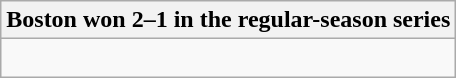<table class="wikitable collapsible collapsed">
<tr>
<th>Boston won 2–1 in the regular-season series</th>
</tr>
<tr>
<td><br>
</td>
</tr>
</table>
